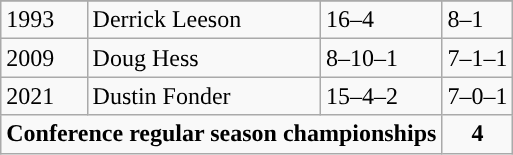<table class="wikitable" style="font-size:100%;" style="text-align: center;">
<tr>
</tr>
<tr>
<td>1993</td>
<td>Derrick Leeson</td>
<td>16–4</td>
<td>8–1</td>
</tr>
<tr>
<td>2009</td>
<td>Doug Hess</td>
<td>8–10–1</td>
<td>7–1–1</td>
</tr>
<tr>
<td>2021</td>
<td>Dustin Fonder</td>
<td>15–4–2</td>
<td>7–0–1</td>
</tr>
<tr style="text-align:center; ">
<td colspan="3"><strong>Conference regular season championships</strong></td>
<td colspan="1"><strong>4</strong></td>
</tr>
</table>
